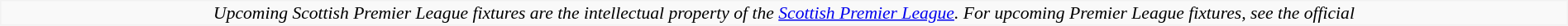<table width="100%" cellspacing="0" style="background: #f9f9f9; border:solid #f2f2f2 1px; font-size:90%; rowspan:8">
<tr style="text-align:center;">
<td><em>Upcoming Scottish Premier League fixtures are the intellectual property of the <a href='#'>Scottish Premier League</a>. For upcoming Premier League fixtures, see the official </em></td>
</tr>
</table>
